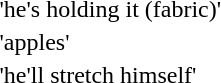<table>
<tr>
<td></td>
<td>'he's holding it (fabric)'</td>
</tr>
<tr>
<td></td>
<td>'apples'</td>
</tr>
<tr>
<td></td>
<td>'he'll stretch himself'</td>
</tr>
</table>
